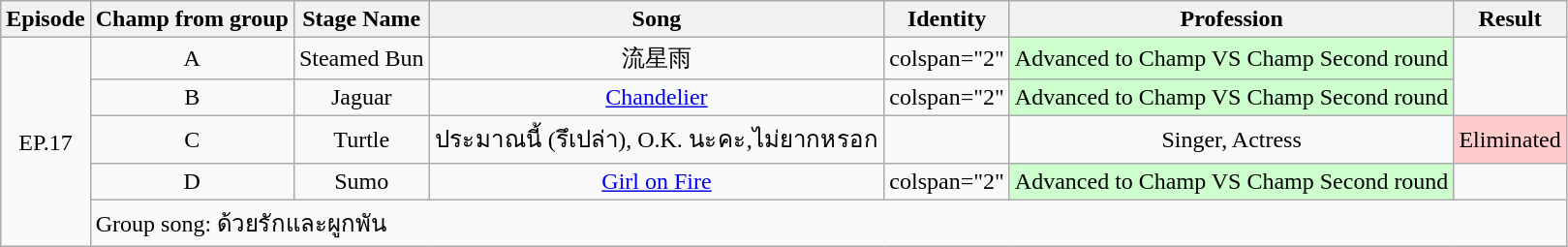<table class="wikitable">
<tr>
<th>Episode</th>
<th>Champ from group</th>
<th>Stage Name</th>
<th>Song</th>
<th>Identity</th>
<th>Profession</th>
<th>Result</th>
</tr>
<tr>
<td rowspan="5" align="center">EP.17</td>
<td align="center">A</td>
<td align="center">Steamed Bun</td>
<td align="center">流星雨</td>
<td>colspan="2"  </td>
<td style="text-align:center; background:#ccffcc;">Advanced to Champ VS Champ Second round</td>
</tr>
<tr>
<td align="center">B</td>
<td align="center">Jaguar</td>
<td align="center"><a href='#'>Chandelier</a></td>
<td>colspan="2"  </td>
<td style="text-align:center; background:#ccffcc;">Advanced to Champ VS Champ Second round</td>
</tr>
<tr>
<td align="center">C</td>
<td align="center">Turtle</td>
<td align="center">ประมาณนี้ (รึเปล่า), O.K. นะคะ,ไม่ยากหรอก</td>
<td align="center"></td>
<td align="center">Singer, Actress</td>
<td style="text-align:center; background:#ffcccc;">Eliminated</td>
</tr>
<tr>
<td align="center">D</td>
<td align="center">Sumo</td>
<td align="center"><a href='#'>Girl on Fire</a></td>
<td>colspan="2"  </td>
<td style="text-align:center; background:#ccffcc;">Advanced to Champ VS Champ Second round</td>
</tr>
<tr>
<td colspan="7">Group song: ด้วยรักและผูกพัน</td>
</tr>
</table>
